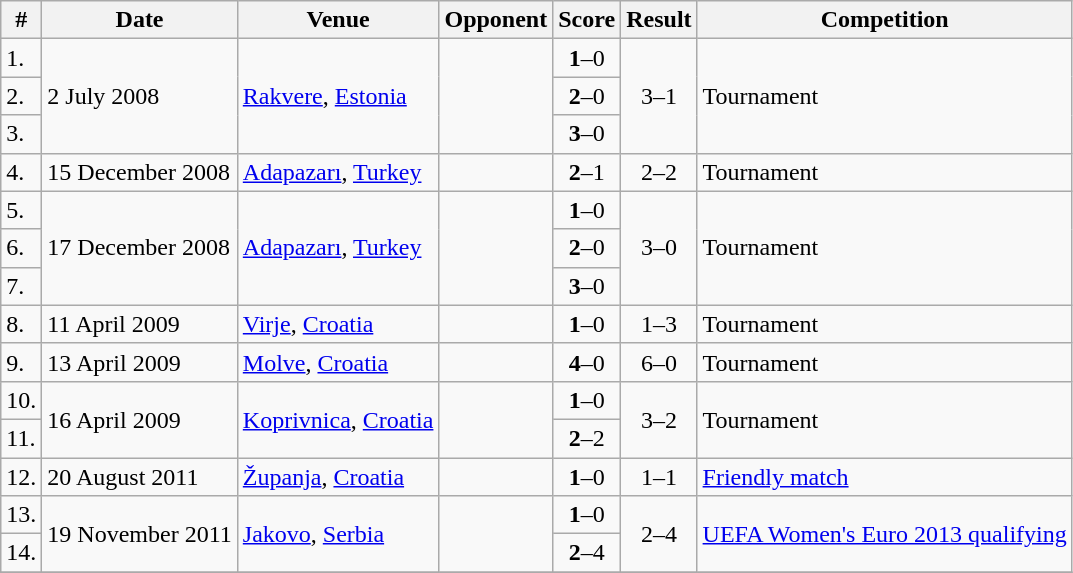<table class="wikitable">
<tr>
<th>#</th>
<th>Date</th>
<th>Venue</th>
<th>Opponent</th>
<th>Score</th>
<th>Result</th>
<th>Competition</th>
</tr>
<tr>
<td>1.</td>
<td rowspan=3>2 July 2008</td>
<td rowspan=3><a href='#'>Rakvere</a>, <a href='#'>Estonia</a></td>
<td rowspan=3></td>
<td style="text-align:center;"><strong>1</strong>–0</td>
<td rowspan=3 style="text-align:center;">3–1</td>
<td rowspan=3>Tournament</td>
</tr>
<tr>
<td>2.</td>
<td style="text-align:center;"><strong>2</strong>–0</td>
</tr>
<tr>
<td>3.</td>
<td style="text-align:center;"><strong>3</strong>–0</td>
</tr>
<tr>
<td>4.</td>
<td>15 December 2008</td>
<td><a href='#'>Adapazarı</a>, <a href='#'>Turkey</a></td>
<td></td>
<td style="text-align:center;"><strong>2</strong>–1</td>
<td style="text-align:center;">2–2</td>
<td>Tournament</td>
</tr>
<tr>
<td>5.</td>
<td rowspan=3>17 December 2008</td>
<td rowspan=3><a href='#'>Adapazarı</a>, <a href='#'>Turkey</a></td>
<td rowspan=3></td>
<td style="text-align:center;"><strong>1</strong>–0</td>
<td rowspan=3 style="text-align:center;">3–0</td>
<td rowspan=3>Tournament</td>
</tr>
<tr>
<td>6.</td>
<td style="text-align:center;"><strong>2</strong>–0</td>
</tr>
<tr>
<td>7.</td>
<td style="text-align:center;"><strong>3</strong>–0</td>
</tr>
<tr>
<td>8.</td>
<td>11 April 2009</td>
<td><a href='#'>Virje</a>, <a href='#'>Croatia</a></td>
<td></td>
<td style="text-align:center;"><strong>1</strong>–0</td>
<td style="text-align:center;">1–3</td>
<td>Tournament</td>
</tr>
<tr>
<td>9.</td>
<td>13 April 2009</td>
<td><a href='#'>Molve</a>, <a href='#'>Croatia</a></td>
<td></td>
<td style="text-align:center;"><strong>4</strong>–0</td>
<td style="text-align:center;">6–0</td>
<td>Tournament</td>
</tr>
<tr>
<td>10.</td>
<td rowspan=2>16 April 2009</td>
<td rowspan=2><a href='#'>Koprivnica</a>, <a href='#'>Croatia</a></td>
<td rowspan=2></td>
<td style="text-align:center;"><strong>1</strong>–0</td>
<td rowspan=2 style="text-align:center;">3–2</td>
<td rowspan=2>Tournament</td>
</tr>
<tr>
<td>11.</td>
<td style="text-align:center;"><strong>2</strong>–2</td>
</tr>
<tr>
<td>12.</td>
<td>20 August 2011</td>
<td><a href='#'>Županja</a>, <a href='#'>Croatia</a></td>
<td></td>
<td style="text-align:center;"><strong>1</strong>–0</td>
<td style="text-align:center;">1–1</td>
<td><a href='#'>Friendly match</a></td>
</tr>
<tr>
<td>13.</td>
<td rowspan=2>19 November 2011</td>
<td rowspan=2><a href='#'>Jakovo</a>, <a href='#'>Serbia</a></td>
<td rowspan=2></td>
<td style="text-align:center;"><strong>1</strong>–0</td>
<td rowspan=2 style="text-align:center;">2–4</td>
<td rowspan=2><a href='#'>UEFA Women's Euro 2013 qualifying</a></td>
</tr>
<tr>
<td>14.</td>
<td style="text-align:center;"><strong>2</strong>–4</td>
</tr>
<tr>
</tr>
</table>
